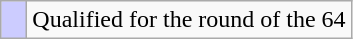<table class=wikitable>
<tr>
<td width=10px style="background-color:#ccccff;"></td>
<td>Qualified for the round of the 64</td>
</tr>
</table>
